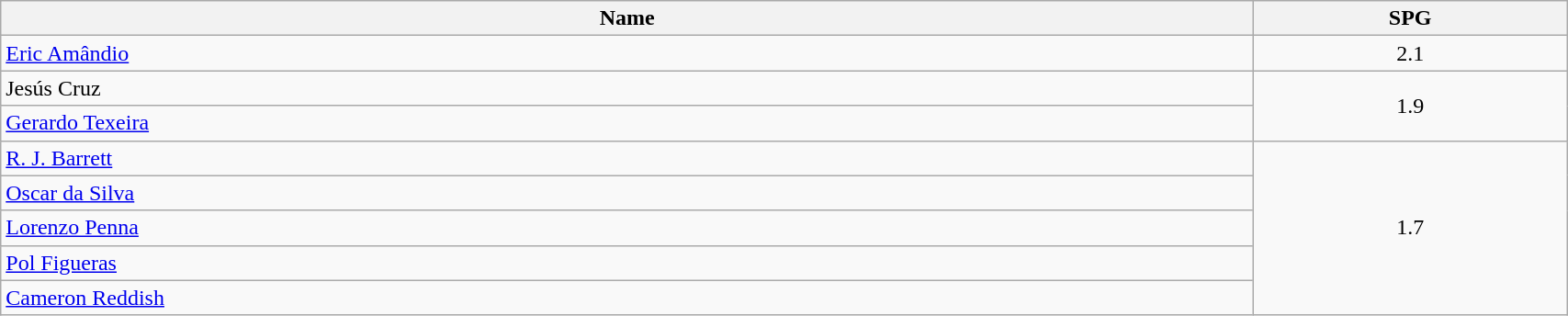<table class=wikitable width="90%">
<tr>
<th width="80%">Name</th>
<th width="20%">SPG</th>
</tr>
<tr>
<td> <a href='#'>Eric Amândio</a></td>
<td align=center>2.1</td>
</tr>
<tr>
<td> Jesús Cruz</td>
<td align=center rowspan=2>1.9</td>
</tr>
<tr>
<td> <a href='#'>Gerardo Texeira</a></td>
</tr>
<tr>
<td> <a href='#'>R. J. Barrett</a></td>
<td align=center rowspan=5>1.7</td>
</tr>
<tr>
<td> <a href='#'>Oscar da Silva</a></td>
</tr>
<tr>
<td> <a href='#'>Lorenzo Penna</a></td>
</tr>
<tr>
<td> <a href='#'>Pol Figueras</a></td>
</tr>
<tr>
<td> <a href='#'>Cameron Reddish</a></td>
</tr>
</table>
